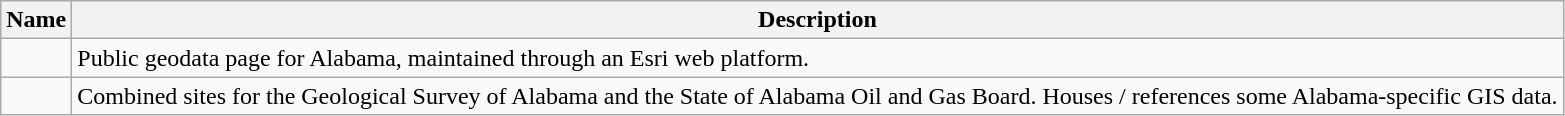<table class="wikitable sortable" style="text-align: left; color:black;">
<tr>
<th data-sort-type="text"><strong>Name</strong></th>
<th class="unsortable"><strong>Description</strong></th>
</tr>
<tr>
<td align="left"></td>
<td>Public geodata page for Alabama, maintained through an Esri web platform.</td>
</tr>
<tr>
<td align="left"></td>
<td>Combined sites for the Geological Survey of Alabama and the State of Alabama Oil and Gas Board. Houses / references some Alabama-specific GIS data.</td>
</tr>
</table>
